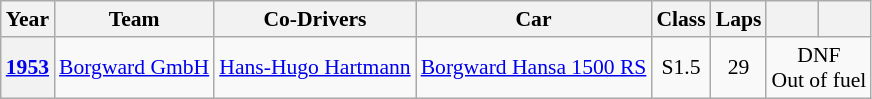<table class="wikitable" style="text-align:center; font-size:90%">
<tr>
<th>Year</th>
<th>Team</th>
<th>Co-Drivers</th>
<th>Car</th>
<th>Class</th>
<th>Laps</th>
<th></th>
<th></th>
</tr>
<tr>
<th><a href='#'>1953</a></th>
<td align="left"> <a href='#'>Borgward GmbH</a></td>
<td align="left"> <a href='#'>Hans-Hugo Hartmann</a></td>
<td align="left"><a href='#'>Borgward Hansa 1500 RS</a></td>
<td>S1.5</td>
<td>29</td>
<td colspan=2>DNF<br>Out of fuel</td>
</tr>
</table>
